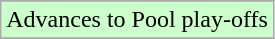<table class="wikitable">
<tr>
</tr>
<tr width=10px bgcolor=ccffcc>
<td>Advances to Pool play-offs</td>
</tr>
<tr>
</tr>
</table>
